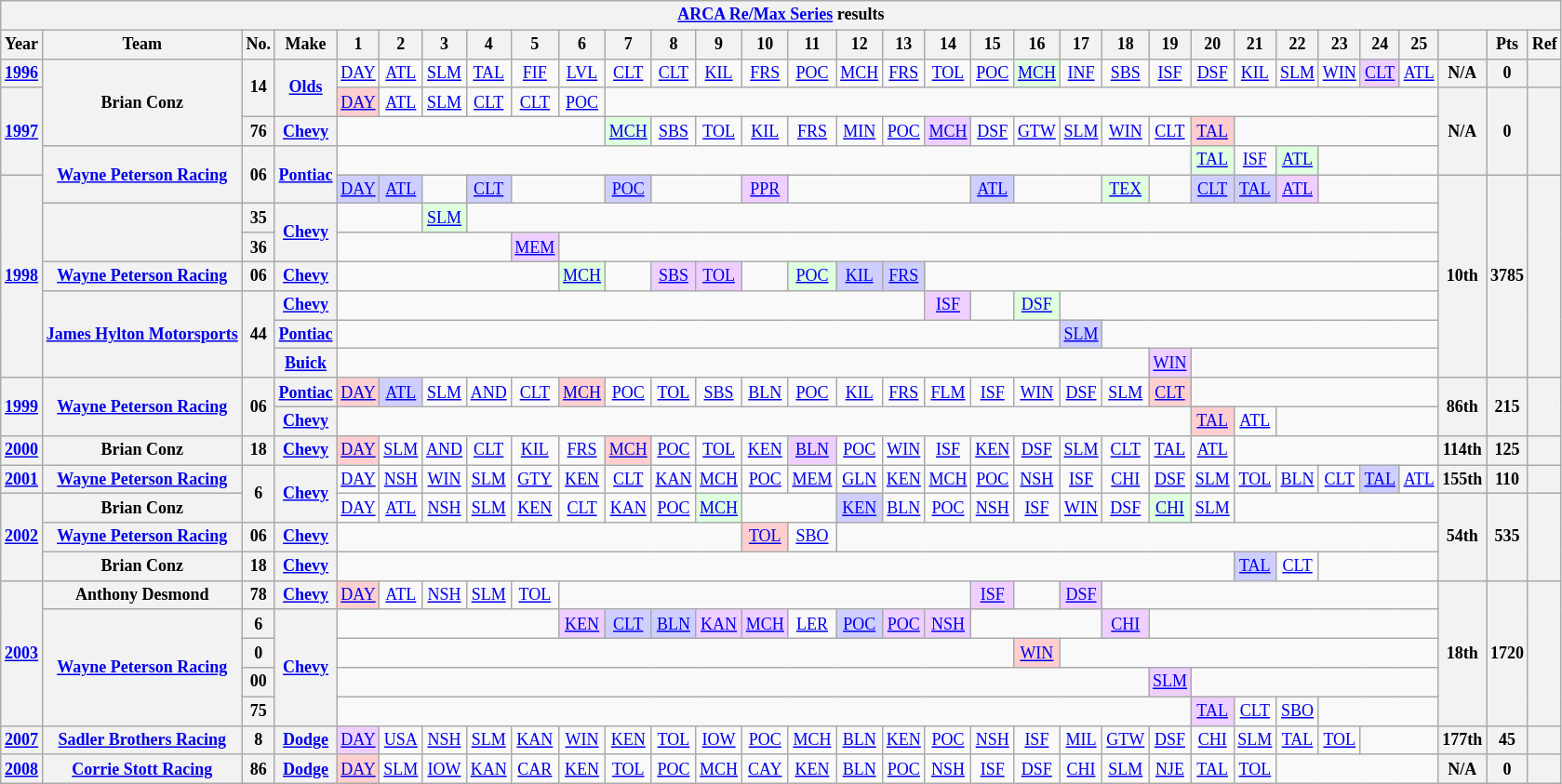<table class="wikitable" style="text-align:center; font-size:75%">
<tr>
<th colspan=32><a href='#'>ARCA Re/Max Series</a> results</th>
</tr>
<tr>
<th>Year</th>
<th>Team</th>
<th>No.</th>
<th>Make</th>
<th>1</th>
<th>2</th>
<th>3</th>
<th>4</th>
<th>5</th>
<th>6</th>
<th>7</th>
<th>8</th>
<th>9</th>
<th>10</th>
<th>11</th>
<th>12</th>
<th>13</th>
<th>14</th>
<th>15</th>
<th>16</th>
<th>17</th>
<th>18</th>
<th>19</th>
<th>20</th>
<th>21</th>
<th>22</th>
<th>23</th>
<th>24</th>
<th>25</th>
<th></th>
<th>Pts</th>
<th>Ref</th>
</tr>
<tr>
<th><a href='#'>1996</a></th>
<th rowspan=3>Brian Conz</th>
<th rowspan=2>14</th>
<th rowspan=2><a href='#'>Olds</a></th>
<td><a href='#'>DAY</a></td>
<td><a href='#'>ATL</a></td>
<td><a href='#'>SLM</a></td>
<td><a href='#'>TAL</a></td>
<td><a href='#'>FIF</a></td>
<td><a href='#'>LVL</a></td>
<td><a href='#'>CLT</a></td>
<td><a href='#'>CLT</a></td>
<td><a href='#'>KIL</a></td>
<td><a href='#'>FRS</a></td>
<td><a href='#'>POC</a></td>
<td><a href='#'>MCH</a></td>
<td><a href='#'>FRS</a></td>
<td><a href='#'>TOL</a></td>
<td><a href='#'>POC</a></td>
<td style="background:#DFFFDF;"><a href='#'>MCH</a><br></td>
<td><a href='#'>INF</a></td>
<td><a href='#'>SBS</a></td>
<td><a href='#'>ISF</a></td>
<td><a href='#'>DSF</a></td>
<td><a href='#'>KIL</a></td>
<td><a href='#'>SLM</a></td>
<td><a href='#'>WIN</a></td>
<td style="background:#EFCFFF;"><a href='#'>CLT</a><br></td>
<td><a href='#'>ATL</a></td>
<th>N/A</th>
<th>0</th>
<th></th>
</tr>
<tr>
<th rowspan=3><a href='#'>1997</a></th>
<td style="background:#FFCFCF;"><a href='#'>DAY</a><br></td>
<td><a href='#'>ATL</a></td>
<td><a href='#'>SLM</a></td>
<td><a href='#'>CLT</a></td>
<td><a href='#'>CLT</a></td>
<td><a href='#'>POC</a></td>
<td colspan=19></td>
<th rowspan=3>N/A</th>
<th rowspan=3>0</th>
<th rowspan=3></th>
</tr>
<tr>
<th>76</th>
<th><a href='#'>Chevy</a></th>
<td colspan=6></td>
<td style="background:#DFFFDF;"><a href='#'>MCH</a><br></td>
<td><a href='#'>SBS</a></td>
<td><a href='#'>TOL</a></td>
<td><a href='#'>KIL</a></td>
<td><a href='#'>FRS</a></td>
<td><a href='#'>MIN</a></td>
<td><a href='#'>POC</a></td>
<td style="background:#EFCFFF;"><a href='#'>MCH</a><br></td>
<td><a href='#'>DSF</a></td>
<td><a href='#'>GTW</a></td>
<td><a href='#'>SLM</a></td>
<td><a href='#'>WIN</a></td>
<td><a href='#'>CLT</a></td>
<td style="background:#FFCFCF;"><a href='#'>TAL</a><br></td>
<td colspan=5></td>
</tr>
<tr>
<th rowspan=2><a href='#'>Wayne Peterson Racing</a></th>
<th rowspan=2>06</th>
<th rowspan=2><a href='#'>Pontiac</a></th>
<td colspan=19></td>
<td style="background:#DFFFDF;"><a href='#'>TAL</a><br></td>
<td><a href='#'>ISF</a></td>
<td style="background:#DFFFDF;"><a href='#'>ATL</a><br></td>
<td colspan=3></td>
</tr>
<tr>
<th rowspan=7><a href='#'>1998</a></th>
<td style="background:#CFCFFF;"><a href='#'>DAY</a><br></td>
<td style="background:#CFCFFF;"><a href='#'>ATL</a><br></td>
<td></td>
<td style="background:#CFCFFF;"><a href='#'>CLT</a><br></td>
<td colspan=2></td>
<td style="background:#CFCFFF;"><a href='#'>POC</a><br></td>
<td colspan=2></td>
<td style="background:#EFCFFF;"><a href='#'>PPR</a><br></td>
<td colspan=4></td>
<td style="background:#CFCFFF;"><a href='#'>ATL</a><br></td>
<td colspan=2></td>
<td style="background:#DFFFDF;"><a href='#'>TEX</a><br></td>
<td></td>
<td style="background:#CFCFFF;"><a href='#'>CLT</a><br></td>
<td style="background:#CFCFFF;"><a href='#'>TAL</a><br></td>
<td style="background:#EFCFFF;"><a href='#'>ATL</a><br></td>
<td colspan=3></td>
<th rowspan=7>10th</th>
<th rowspan=7>3785</th>
<th rowspan=7></th>
</tr>
<tr>
<th rowspan=2></th>
<th>35</th>
<th rowspan=2><a href='#'>Chevy</a></th>
<td colspan=2></td>
<td style="background:#DFFFDF;"><a href='#'>SLM</a><br></td>
<td colspan=22></td>
</tr>
<tr>
<th>36</th>
<td colspan=4></td>
<td style="background:#EFCFFF;"><a href='#'>MEM</a><br></td>
<td colspan=20></td>
</tr>
<tr>
<th><a href='#'>Wayne Peterson Racing</a></th>
<th>06</th>
<th><a href='#'>Chevy</a></th>
<td colspan=5></td>
<td style="background:#DFFFDF;"><a href='#'>MCH</a><br></td>
<td></td>
<td style="background:#EFCFFF;"><a href='#'>SBS</a><br></td>
<td style="background:#EFCFFF;"><a href='#'>TOL</a><br></td>
<td></td>
<td style="background:#DFFFDF;"><a href='#'>POC</a><br></td>
<td style="background:#CFCFFF;"><a href='#'>KIL</a><br></td>
<td style="background:#CFCFFF;"><a href='#'>FRS</a><br></td>
<td colspan=12></td>
</tr>
<tr>
<th rowspan=3><a href='#'>James Hylton Motorsports</a></th>
<th rowspan=3>44</th>
<th><a href='#'>Chevy</a></th>
<td colspan=13></td>
<td style="background:#EFCFFF;"><a href='#'>ISF</a><br></td>
<td></td>
<td style="background:#DFFFDF;"><a href='#'>DSF</a><br></td>
<td colspan=9></td>
</tr>
<tr>
<th><a href='#'>Pontiac</a></th>
<td colspan=16></td>
<td style="background:#CFCFFF;"><a href='#'>SLM</a><br></td>
<td colspan=8></td>
</tr>
<tr>
<th><a href='#'>Buick</a></th>
<td colspan=18></td>
<td style="background:#EFCFFF;"><a href='#'>WIN</a><br></td>
<td colspan=6></td>
</tr>
<tr>
<th rowspan=2><a href='#'>1999</a></th>
<th rowspan=2><a href='#'>Wayne Peterson Racing</a></th>
<th rowspan=2>06</th>
<th><a href='#'>Pontiac</a></th>
<td style="background:#FFCFCF;"><a href='#'>DAY</a><br></td>
<td style="background:#CFCFFF;"><a href='#'>ATL</a><br></td>
<td><a href='#'>SLM</a></td>
<td><a href='#'>AND</a></td>
<td><a href='#'>CLT</a></td>
<td style="background:#FFCFCF;"><a href='#'>MCH</a><br></td>
<td><a href='#'>POC</a></td>
<td><a href='#'>TOL</a></td>
<td><a href='#'>SBS</a></td>
<td><a href='#'>BLN</a></td>
<td><a href='#'>POC</a></td>
<td><a href='#'>KIL</a></td>
<td><a href='#'>FRS</a></td>
<td><a href='#'>FLM</a></td>
<td><a href='#'>ISF</a></td>
<td><a href='#'>WIN</a></td>
<td><a href='#'>DSF</a></td>
<td><a href='#'>SLM</a></td>
<td style="background:#FFCFCF;"><a href='#'>CLT</a><br></td>
<td colspan=6></td>
<th rowspan=2>86th</th>
<th rowspan=2>215</th>
<th rowspan=2></th>
</tr>
<tr>
<th><a href='#'>Chevy</a></th>
<td colspan=19></td>
<td style="background:#FFCFCF;"><a href='#'>TAL</a><br></td>
<td><a href='#'>ATL</a></td>
<td colspan=4></td>
</tr>
<tr>
<th><a href='#'>2000</a></th>
<th>Brian Conz</th>
<th>18</th>
<th><a href='#'>Chevy</a></th>
<td style="background:#FFCFCF;"><a href='#'>DAY</a><br></td>
<td><a href='#'>SLM</a></td>
<td><a href='#'>AND</a></td>
<td><a href='#'>CLT</a></td>
<td><a href='#'>KIL</a></td>
<td><a href='#'>FRS</a></td>
<td style="background:#FFCFCF;"><a href='#'>MCH</a><br></td>
<td><a href='#'>POC</a></td>
<td><a href='#'>TOL</a></td>
<td><a href='#'>KEN</a></td>
<td style="background:#EFCFFF;"><a href='#'>BLN</a><br></td>
<td><a href='#'>POC</a></td>
<td><a href='#'>WIN</a></td>
<td><a href='#'>ISF</a></td>
<td><a href='#'>KEN</a></td>
<td><a href='#'>DSF</a></td>
<td><a href='#'>SLM</a></td>
<td><a href='#'>CLT</a></td>
<td><a href='#'>TAL</a></td>
<td><a href='#'>ATL</a></td>
<td colspan=5></td>
<th>114th</th>
<th>125</th>
<th></th>
</tr>
<tr>
<th><a href='#'>2001</a></th>
<th><a href='#'>Wayne Peterson Racing</a></th>
<th rowspan=2>6</th>
<th rowspan=2><a href='#'>Chevy</a></th>
<td><a href='#'>DAY</a></td>
<td><a href='#'>NSH</a></td>
<td><a href='#'>WIN</a></td>
<td><a href='#'>SLM</a></td>
<td><a href='#'>GTY</a></td>
<td><a href='#'>KEN</a></td>
<td><a href='#'>CLT</a></td>
<td><a href='#'>KAN</a></td>
<td><a href='#'>MCH</a></td>
<td><a href='#'>POC</a></td>
<td><a href='#'>MEM</a></td>
<td><a href='#'>GLN</a></td>
<td><a href='#'>KEN</a></td>
<td><a href='#'>MCH</a></td>
<td><a href='#'>POC</a></td>
<td><a href='#'>NSH</a></td>
<td><a href='#'>ISF</a></td>
<td><a href='#'>CHI</a></td>
<td><a href='#'>DSF</a></td>
<td><a href='#'>SLM</a></td>
<td><a href='#'>TOL</a></td>
<td><a href='#'>BLN</a></td>
<td><a href='#'>CLT</a></td>
<td style="background:#CFCFFF;"><a href='#'>TAL</a><br></td>
<td><a href='#'>ATL</a></td>
<th>155th</th>
<th>110</th>
<th></th>
</tr>
<tr>
<th rowspan=3><a href='#'>2002</a></th>
<th>Brian Conz</th>
<td><a href='#'>DAY</a></td>
<td><a href='#'>ATL</a></td>
<td><a href='#'>NSH</a></td>
<td><a href='#'>SLM</a></td>
<td><a href='#'>KEN</a></td>
<td><a href='#'>CLT</a></td>
<td><a href='#'>KAN</a></td>
<td><a href='#'>POC</a></td>
<td style="background:#DFFFDF;"><a href='#'>MCH</a><br></td>
<td colspan=2></td>
<td style="background:#CFCFFF;"><a href='#'>KEN</a><br></td>
<td><a href='#'>BLN</a></td>
<td><a href='#'>POC</a></td>
<td><a href='#'>NSH</a></td>
<td><a href='#'>ISF</a></td>
<td><a href='#'>WIN</a></td>
<td><a href='#'>DSF</a></td>
<td style="background:#DFFFDF;"><a href='#'>CHI</a><br></td>
<td><a href='#'>SLM</a></td>
<td colspan=5></td>
<th rowspan=3>54th</th>
<th rowspan=3>535</th>
<th rowspan=3></th>
</tr>
<tr>
<th><a href='#'>Wayne Peterson Racing</a></th>
<th>06</th>
<th><a href='#'>Chevy</a></th>
<td colspan=9></td>
<td style="background:#FFCFCF;"><a href='#'>TOL</a><br></td>
<td><a href='#'>SBO</a></td>
<td colspan=14></td>
</tr>
<tr>
<th>Brian Conz</th>
<th>18</th>
<th><a href='#'>Chevy</a></th>
<td colspan=20></td>
<td style="background:#CFCFFF;"><a href='#'>TAL</a><br></td>
<td><a href='#'>CLT</a></td>
<td colspan=3></td>
</tr>
<tr>
<th rowspan=5><a href='#'>2003</a></th>
<th>Anthony Desmond</th>
<th>78</th>
<th><a href='#'>Chevy</a></th>
<td style="background:#FFCFCF;"><a href='#'>DAY</a><br></td>
<td><a href='#'>ATL</a></td>
<td><a href='#'>NSH</a></td>
<td><a href='#'>SLM</a></td>
<td><a href='#'>TOL</a></td>
<td colspan=9></td>
<td style="background:#EFCFFF;"><a href='#'>ISF</a><br></td>
<td></td>
<td style="background:#EFCFFF;"><a href='#'>DSF</a><br></td>
<td colspan=8></td>
<th rowspan=5>18th</th>
<th rowspan=5>1720</th>
<th rowspan=5></th>
</tr>
<tr>
<th rowspan=4><a href='#'>Wayne Peterson Racing</a></th>
<th>6</th>
<th rowspan=4><a href='#'>Chevy</a></th>
<td colspan=5></td>
<td style="background:#EFCFFF;"><a href='#'>KEN</a><br></td>
<td style="background:#CFCFFF;"><a href='#'>CLT</a><br></td>
<td style="background:#CFCFFF;"><a href='#'>BLN</a><br></td>
<td style="background:#EFCFFF;"><a href='#'>KAN</a><br></td>
<td style="background:#EFCFFF;"><a href='#'>MCH</a><br></td>
<td><a href='#'>LER</a></td>
<td style="background:#CFCFFF;"><a href='#'>POC</a><br></td>
<td style="background:#EFCFFF;"><a href='#'>POC</a><br></td>
<td style="background:#EFCFFF;"><a href='#'>NSH</a><br></td>
<td colspan=3></td>
<td style="background:#EFCFFF;"><a href='#'>CHI</a><br></td>
<td colspan=7></td>
</tr>
<tr>
<th>0</th>
<td colspan=15></td>
<td style="background:#FFCFCF;"><a href='#'>WIN</a><br></td>
<td colspan=9></td>
</tr>
<tr>
<th>00</th>
<td colspan=18></td>
<td style="background:#EFCFFF;"><a href='#'>SLM</a><br></td>
<td colspan=6></td>
</tr>
<tr>
<th>75</th>
<td colspan=19></td>
<td style="background:#EFCFFF;"><a href='#'>TAL</a><br></td>
<td><a href='#'>CLT</a></td>
<td><a href='#'>SBO</a></td>
<td colspan=3></td>
</tr>
<tr>
<th><a href='#'>2007</a></th>
<th><a href='#'>Sadler Brothers Racing</a></th>
<th>8</th>
<th><a href='#'>Dodge</a></th>
<td style="background:#EFCFFF;"><a href='#'>DAY</a><br></td>
<td><a href='#'>USA</a></td>
<td><a href='#'>NSH</a></td>
<td><a href='#'>SLM</a></td>
<td><a href='#'>KAN</a></td>
<td><a href='#'>WIN</a></td>
<td><a href='#'>KEN</a></td>
<td><a href='#'>TOL</a></td>
<td><a href='#'>IOW</a></td>
<td><a href='#'>POC</a></td>
<td><a href='#'>MCH</a></td>
<td><a href='#'>BLN</a></td>
<td><a href='#'>KEN</a></td>
<td><a href='#'>POC</a></td>
<td><a href='#'>NSH</a></td>
<td><a href='#'>ISF</a></td>
<td><a href='#'>MIL</a></td>
<td><a href='#'>GTW</a></td>
<td><a href='#'>DSF</a></td>
<td><a href='#'>CHI</a></td>
<td><a href='#'>SLM</a></td>
<td><a href='#'>TAL</a></td>
<td><a href='#'>TOL</a></td>
<td colspan=2></td>
<th>177th</th>
<th>45</th>
<th></th>
</tr>
<tr>
<th><a href='#'>2008</a></th>
<th><a href='#'>Corrie Stott Racing</a></th>
<th>86</th>
<th><a href='#'>Dodge</a></th>
<td style="background:#FFCFCF;"><a href='#'>DAY</a><br></td>
<td><a href='#'>SLM</a></td>
<td><a href='#'>IOW</a></td>
<td><a href='#'>KAN</a></td>
<td><a href='#'>CAR</a></td>
<td><a href='#'>KEN</a></td>
<td><a href='#'>TOL</a></td>
<td><a href='#'>POC</a></td>
<td><a href='#'>MCH</a></td>
<td><a href='#'>CAY</a></td>
<td><a href='#'>KEN</a></td>
<td><a href='#'>BLN</a></td>
<td><a href='#'>POC</a></td>
<td><a href='#'>NSH</a></td>
<td><a href='#'>ISF</a></td>
<td><a href='#'>DSF</a></td>
<td><a href='#'>CHI</a></td>
<td><a href='#'>SLM</a></td>
<td><a href='#'>NJE</a></td>
<td><a href='#'>TAL</a></td>
<td><a href='#'>TOL</a></td>
<td colspan=4></td>
<th>N/A</th>
<th>0</th>
<th></th>
</tr>
</table>
